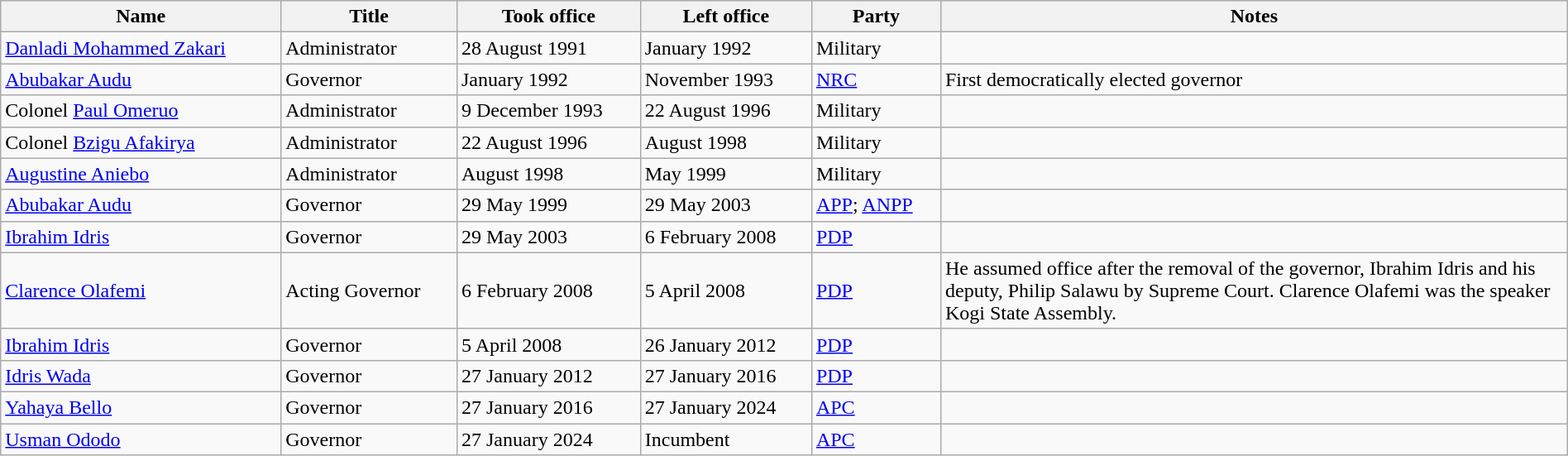<table class="wikitable" border="1" style="width:100%; margin:auto; text-align:left">
<tr>
<th>Name</th>
<th>Title</th>
<th>Took office</th>
<th>Left office</th>
<th>Party</th>
<th width="40%">Notes</th>
</tr>
<tr -valign="top">
<td><a href='#'>Danladi Mohammed Zakari</a></td>
<td>Administrator</td>
<td>28 August 1991</td>
<td>January 1992</td>
<td>Military</td>
<td></td>
</tr>
<tr -valign="top">
<td><a href='#'>Abubakar Audu</a></td>
<td>Governor</td>
<td>January 1992</td>
<td>November 1993</td>
<td><a href='#'>NRC</a></td>
<td>First democratically elected governor</td>
</tr>
<tr -valign="top">
<td>Colonel <a href='#'>Paul Omeruo</a></td>
<td>Administrator</td>
<td>9 December 1993</td>
<td>22 August 1996</td>
<td>Military</td>
<td></td>
</tr>
<tr -valign="top">
<td>Colonel <a href='#'>Bzigu Afakirya</a></td>
<td>Administrator</td>
<td>22 August 1996</td>
<td>August 1998</td>
<td>Military</td>
<td></td>
</tr>
<tr -valign="top">
<td><a href='#'>Augustine Aniebo</a></td>
<td>Administrator</td>
<td>August 1998</td>
<td>May 1999</td>
<td>Military</td>
<td></td>
</tr>
<tr -valign="top">
<td><a href='#'>Abubakar Audu</a></td>
<td>Governor</td>
<td>29 May 1999</td>
<td>29 May 2003</td>
<td><a href='#'>APP</a>; <a href='#'>ANPP</a></td>
<td></td>
</tr>
<tr -valign="top">
<td><a href='#'>Ibrahim Idris</a></td>
<td>Governor</td>
<td>29 May 2003</td>
<td>6 February 2008</td>
<td><a href='#'>PDP</a></td>
<td></td>
</tr>
<tr -valign="top">
<td><a href='#'>Clarence Olafemi</a></td>
<td>Acting Governor</td>
<td>6 February 2008</td>
<td>5 April 2008</td>
<td><a href='#'>PDP</a></td>
<td>He assumed office after the removal of the governor, Ibrahim Idris and his deputy, Philip Salawu by Supreme Court. Clarence Olafemi was the speaker Kogi State Assembly.</td>
</tr>
<tr -valign="top">
<td><a href='#'>Ibrahim Idris</a></td>
<td>Governor</td>
<td>5 April 2008</td>
<td>26 January 2012</td>
<td><a href='#'>PDP</a></td>
<td></td>
</tr>
<tr -valign="top">
<td><a href='#'>Idris Wada</a></td>
<td>Governor</td>
<td>27 January 2012</td>
<td>27 January 2016</td>
<td><a href='#'>PDP</a></td>
<td></td>
</tr>
<tr -valign="top">
<td><a href='#'>Yahaya Bello</a></td>
<td>Governor</td>
<td>27 January 2016</td>
<td>27 January 2024</td>
<td><a href='#'>APC</a></td>
<td></td>
</tr>
<tr -valign="top">
<td><a href='#'>Usman Ododo</a></td>
<td>Governor</td>
<td>27 January 2024</td>
<td>Incumbent</td>
<td><a href='#'>APC</a></td>
<td></td>
</tr>
</table>
